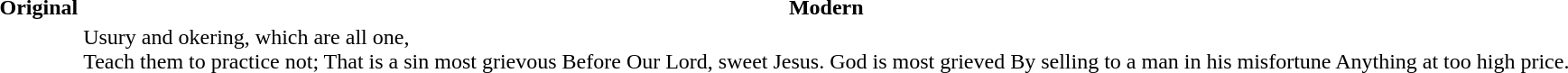<table>
<tr>
<th>Original</th>
<th>Modern</th>
</tr>
<tr>
<td></td>
<td><poem>Usury and okering, which are all one,<br>Teach them to practice not;
That is a sin most grievous
Before Our Lord, sweet Jesus.
God is most grieved
By selling to a man in his misfortune
Anything at too high price.</td>
</tr>
</table>
